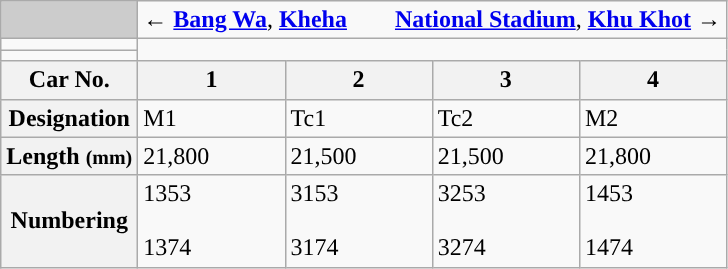<table class="wikitable">
<tr>
<td style="background-color:#ccc;"> </td>
<td colspan="4">← <a href='#'><strong>Bang Wa</strong></a>, <a href='#'><strong>Kheha</strong></a>                                                   <a href='#'><strong>National Stadium</strong></a>, <strong><a href='#'>Khu Khot</a></strong> →</td>
</tr>
<tr>
<td style="background:#"></td>
</tr>
<tr>
<td style="background:#"></td>
</tr>
<tr>
<th>Car No.</th>
<th>1</th>
<th>2</th>
<th>3</th>
<th>4</th>
</tr>
<tr>
<th>Designation</th>
<td>M1</td>
<td>Tc1</td>
<td>Tc2</td>
<td>M2</td>
</tr>
<tr>
<th>Length <small>(mm)</small></th>
<td>21,800</td>
<td>21,500</td>
<td>21,500</td>
<td>21,800</td>
</tr>
<tr>
<th>Numbering</th>
<td>1353<br><br>1374</td>
<td>3153<br><br>3174</td>
<td>3253<br><br>3274</td>
<td>1453<br><br>1474</td>
</tr>
</table>
